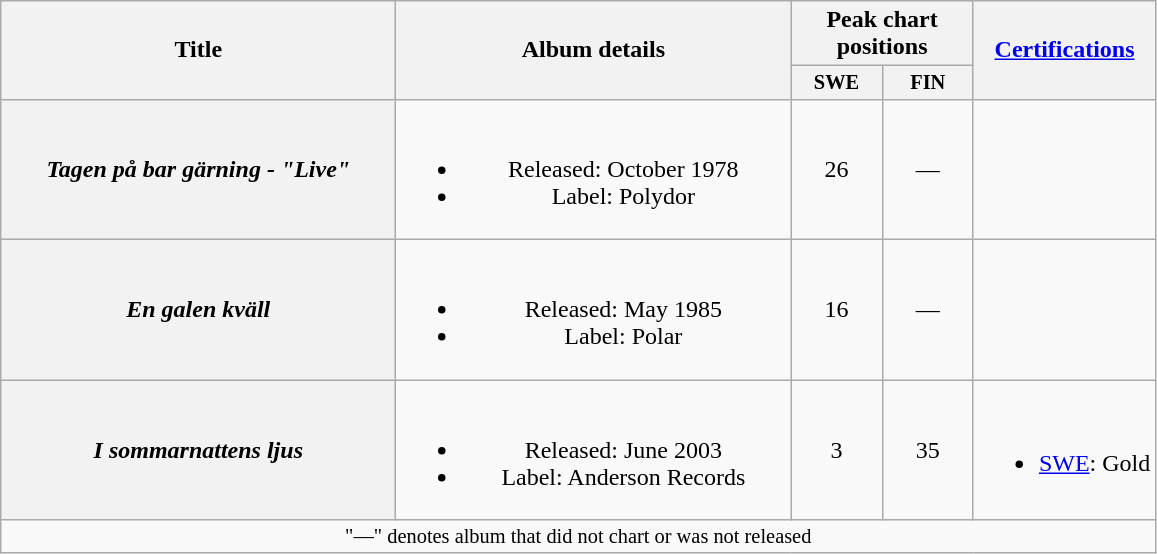<table class="wikitable plainrowheaders" style="text-align:center;" border="1">
<tr>
<th scope="col" rowspan="2" style="width:16em;">Title</th>
<th scope="col" rowspan="2" style="width:16em;">Album details</th>
<th scope="col" colspan="2">Peak chart positions</th>
<th scope="col" rowspan="2"><a href='#'>Certifications</a></th>
</tr>
<tr>
<th scope="col" style="width:4em;font-size:85%;">SWE<br></th>
<th scope="col" style="width:4em;font-size:85%;">FIN<br></th>
</tr>
<tr>
<th scope="row"><em>Tagen på bar gärning - "Live"</em><br></th>
<td><br><ul><li>Released: October 1978</li><li>Label: Polydor</li></ul></td>
<td>26</td>
<td>—</td>
<td></td>
</tr>
<tr>
<th scope="row"><em>En galen kväll</em></th>
<td><br><ul><li>Released: May 1985</li><li>Label: Polar</li></ul></td>
<td>16</td>
<td>—</td>
<td></td>
</tr>
<tr>
<th scope="row"><em>I sommarnattens ljus</em></th>
<td><br><ul><li>Released: June 2003</li><li>Label: Anderson Records</li></ul></td>
<td>3</td>
<td>35</td>
<td><br><ul><li><a href='#'>SWE</a>: Gold</li></ul></td>
</tr>
<tr>
<td colspan="14" style="font-size:85%">"—" denotes album that did not chart or was not released</td>
</tr>
</table>
